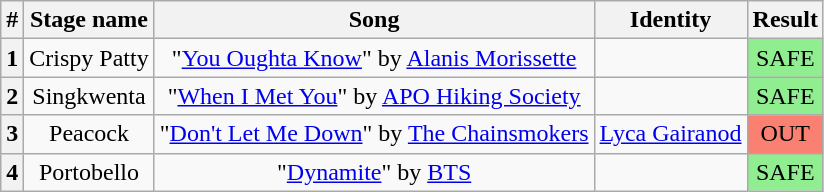<table class="wikitable" style="text-align: center;">
<tr>
<th>#</th>
<th>Stage name</th>
<th>Song</th>
<th>Identity</th>
<th>Result</th>
</tr>
<tr>
<th>1</th>
<td>Crispy Patty</td>
<td>"<a href='#'>You Oughta Know</a>" by <a href='#'>Alanis Morissette</a></td>
<td></td>
<td style="background:lightgreen;">SAFE</td>
</tr>
<tr>
<th>2</th>
<td>Singkwenta</td>
<td>"<a href='#'>When I Met You</a>" by <a href='#'>APO Hiking Society</a></td>
<td></td>
<td style="background:lightgreen;">SAFE</td>
</tr>
<tr>
<th>3</th>
<td>Peacock</td>
<td>"<a href='#'>Don't Let Me Down</a>" by <a href='#'>The Chainsmokers</a></td>
<td><a href='#'>Lyca Gairanod</a></td>
<td style="background:salmon;">OUT</td>
</tr>
<tr>
<th>4</th>
<td>Portobello</td>
<td>"<a href='#'>Dynamite</a>" by <a href='#'>BTS</a></td>
<td></td>
<td style="background:lightgreen;">SAFE</td>
</tr>
</table>
